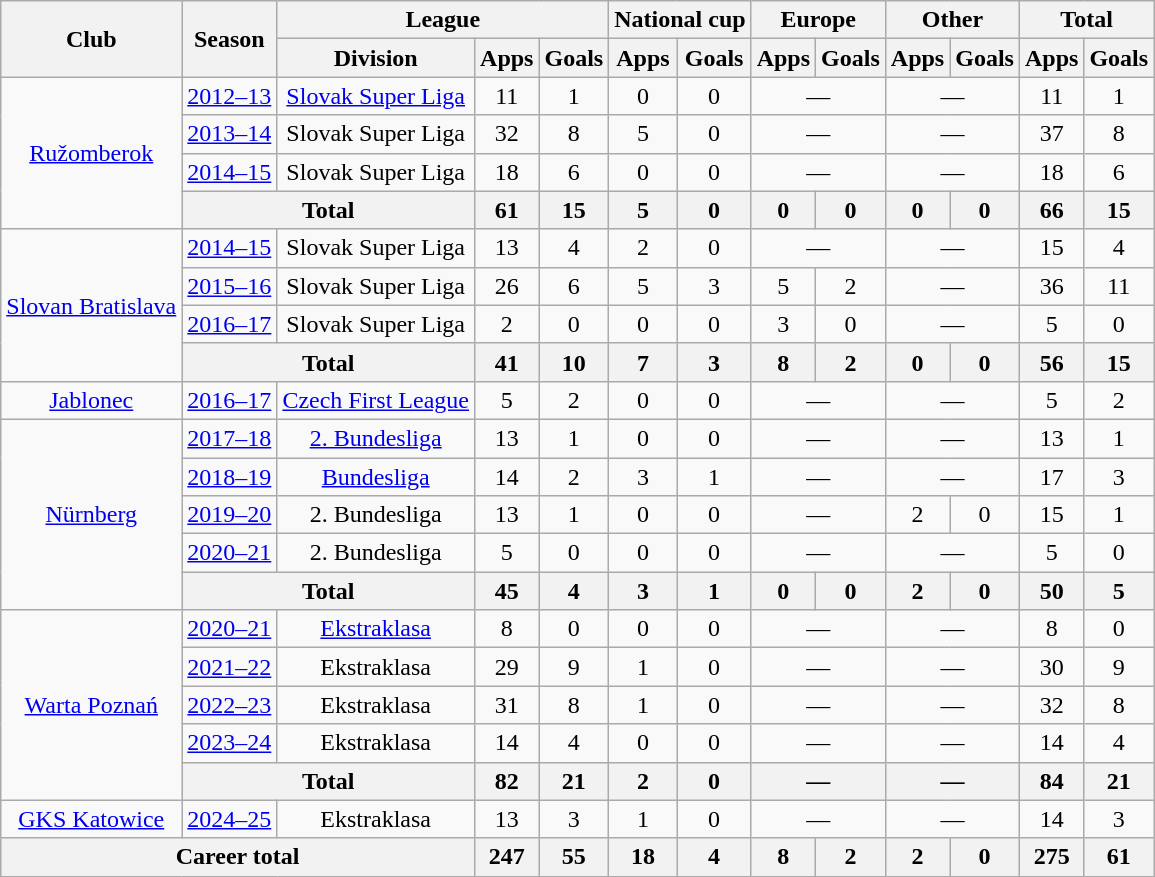<table class="wikitable" style="text-align: center">
<tr>
<th rowspan="2">Club</th>
<th rowspan="2">Season</th>
<th colspan="3">League</th>
<th colspan="2">National cup</th>
<th colspan="2">Europe</th>
<th colspan="2">Other</th>
<th colspan="2">Total</th>
</tr>
<tr>
<th>Division</th>
<th>Apps</th>
<th>Goals</th>
<th>Apps</th>
<th>Goals</th>
<th>Apps</th>
<th>Goals</th>
<th>Apps</th>
<th>Goals</th>
<th>Apps</th>
<th>Goals</th>
</tr>
<tr>
<td rowspan="4"><a href='#'>Ružomberok</a></td>
<td><a href='#'>2012–13</a></td>
<td><a href='#'>Slovak Super Liga</a></td>
<td>11</td>
<td>1</td>
<td>0</td>
<td>0</td>
<td colspan="2">—</td>
<td colspan="2">—</td>
<td>11</td>
<td>1</td>
</tr>
<tr>
<td><a href='#'>2013–14</a></td>
<td>Slovak Super Liga</td>
<td>32</td>
<td>8</td>
<td>5</td>
<td>0</td>
<td colspan="2">—</td>
<td colspan="2">—</td>
<td>37</td>
<td>8</td>
</tr>
<tr>
<td><a href='#'>2014–15</a></td>
<td>Slovak Super Liga</td>
<td>18</td>
<td>6</td>
<td>0</td>
<td>0</td>
<td colspan="2">—</td>
<td colspan="2">—</td>
<td>18</td>
<td>6</td>
</tr>
<tr>
<th colspan="2">Total</th>
<th>61</th>
<th>15</th>
<th>5</th>
<th>0</th>
<th>0</th>
<th>0</th>
<th>0</th>
<th>0</th>
<th>66</th>
<th>15</th>
</tr>
<tr>
<td rowspan="4"><a href='#'>Slovan Bratislava</a></td>
<td><a href='#'>2014–15</a></td>
<td>Slovak Super Liga</td>
<td>13</td>
<td>4</td>
<td>2</td>
<td>0</td>
<td colspan="2">—</td>
<td colspan="2">—</td>
<td>15</td>
<td>4</td>
</tr>
<tr>
<td><a href='#'>2015–16</a></td>
<td>Slovak Super Liga</td>
<td>26</td>
<td>6</td>
<td>5</td>
<td>3</td>
<td>5</td>
<td>2</td>
<td colspan="2">—</td>
<td>36</td>
<td>11</td>
</tr>
<tr>
<td><a href='#'>2016–17</a></td>
<td>Slovak Super Liga</td>
<td>2</td>
<td>0</td>
<td>0</td>
<td>0</td>
<td>3</td>
<td>0</td>
<td colspan="2">—</td>
<td>5</td>
<td>0</td>
</tr>
<tr>
<th colspan="2">Total</th>
<th>41</th>
<th>10</th>
<th>7</th>
<th>3</th>
<th>8</th>
<th>2</th>
<th>0</th>
<th>0</th>
<th>56</th>
<th>15</th>
</tr>
<tr>
<td><a href='#'>Jablonec</a></td>
<td><a href='#'>2016–17</a></td>
<td><a href='#'>Czech First League</a></td>
<td>5</td>
<td>2</td>
<td>0</td>
<td>0</td>
<td colspan="2">—</td>
<td colspan="2">—</td>
<td>5</td>
<td>2</td>
</tr>
<tr>
<td rowspan="5"><a href='#'>Nürnberg</a></td>
<td><a href='#'>2017–18</a></td>
<td><a href='#'>2. Bundesliga</a></td>
<td>13</td>
<td>1</td>
<td>0</td>
<td>0</td>
<td colspan="2">—</td>
<td colspan="2">—</td>
<td>13</td>
<td>1</td>
</tr>
<tr>
<td><a href='#'>2018–19</a></td>
<td><a href='#'>Bundesliga</a></td>
<td>14</td>
<td>2</td>
<td>3</td>
<td>1</td>
<td colspan="2">—</td>
<td colspan="2">—</td>
<td>17</td>
<td>3</td>
</tr>
<tr>
<td><a href='#'>2019–20</a></td>
<td>2. Bundesliga</td>
<td>13</td>
<td>1</td>
<td>0</td>
<td>0</td>
<td colspan="2">—</td>
<td>2</td>
<td>0</td>
<td>15</td>
<td>1</td>
</tr>
<tr>
<td><a href='#'>2020–21</a></td>
<td>2. Bundesliga</td>
<td>5</td>
<td>0</td>
<td>0</td>
<td>0</td>
<td colspan="2">—</td>
<td colspan="2">—</td>
<td>5</td>
<td>0</td>
</tr>
<tr>
<th colspan="2">Total</th>
<th>45</th>
<th>4</th>
<th>3</th>
<th>1</th>
<th>0</th>
<th>0</th>
<th>2</th>
<th>0</th>
<th>50</th>
<th>5</th>
</tr>
<tr>
<td rowspan="5"><a href='#'>Warta Poznań</a></td>
<td><a href='#'>2020–21</a></td>
<td><a href='#'>Ekstraklasa</a></td>
<td>8</td>
<td>0</td>
<td>0</td>
<td>0</td>
<td colspan="2">—</td>
<td colspan="2">—</td>
<td>8</td>
<td>0</td>
</tr>
<tr>
<td><a href='#'>2021–22</a></td>
<td>Ekstraklasa</td>
<td>29</td>
<td>9</td>
<td>1</td>
<td>0</td>
<td colspan="2">—</td>
<td colspan="2">—</td>
<td>30</td>
<td>9</td>
</tr>
<tr>
<td><a href='#'>2022–23</a></td>
<td>Ekstraklasa</td>
<td>31</td>
<td>8</td>
<td>1</td>
<td>0</td>
<td colspan="2">—</td>
<td colspan="2">—</td>
<td>32</td>
<td>8</td>
</tr>
<tr>
<td><a href='#'>2023–24</a></td>
<td>Ekstraklasa</td>
<td>14</td>
<td>4</td>
<td>0</td>
<td>0</td>
<td colspan="2">—</td>
<td colspan="2">—</td>
<td>14</td>
<td>4</td>
</tr>
<tr>
<th colspan="2">Total</th>
<th>82</th>
<th>21</th>
<th>2</th>
<th>0</th>
<th colspan="2">—</th>
<th colspan="2">—</th>
<th>84</th>
<th>21</th>
</tr>
<tr>
<td><a href='#'>GKS Katowice</a></td>
<td><a href='#'>2024–25</a></td>
<td>Ekstraklasa</td>
<td>13</td>
<td>3</td>
<td>1</td>
<td>0</td>
<td colspan="2">—</td>
<td colspan="2">—</td>
<td>14</td>
<td>3</td>
</tr>
<tr>
<th colspan="3">Career total</th>
<th>247</th>
<th>55</th>
<th>18</th>
<th>4</th>
<th>8</th>
<th>2</th>
<th>2</th>
<th>0</th>
<th>275</th>
<th>61</th>
</tr>
</table>
